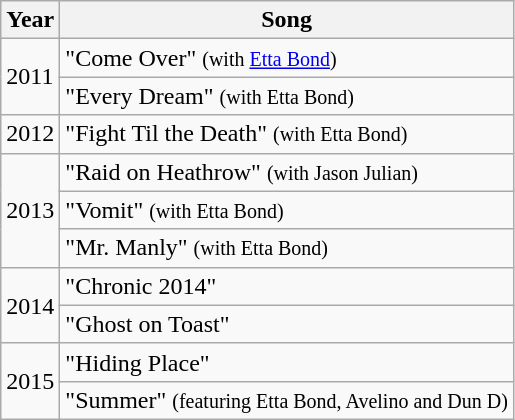<table class="wikitable">
<tr>
<th>Year</th>
<th>Song</th>
</tr>
<tr>
<td rowspan="2">2011</td>
<td>"Come Over" <small>(with <a href='#'>Etta Bond</a>)</small></td>
</tr>
<tr>
<td>"Every Dream" <small>(with Etta Bond)</small></td>
</tr>
<tr>
<td>2012</td>
<td>"Fight Til the Death" <small>(with Etta Bond)</small></td>
</tr>
<tr>
<td rowspan="3">2013</td>
<td>"Raid on Heathrow" <small>(with Jason Julian)</small></td>
</tr>
<tr>
<td>"Vomit" <small>(with Etta Bond)</small></td>
</tr>
<tr>
<td>"Mr. Manly" <small>(with Etta Bond)</small></td>
</tr>
<tr>
<td rowspan="2">2014</td>
<td>"Chronic 2014"</td>
</tr>
<tr>
<td>"Ghost on Toast"</td>
</tr>
<tr>
<td rowspan="2">2015</td>
<td>"Hiding Place"</td>
</tr>
<tr>
<td>"Summer" <small>(featuring Etta Bond, Avelino and Dun D)</small></td>
</tr>
</table>
